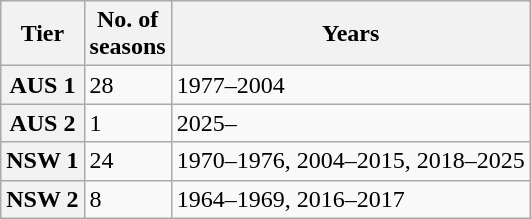<table class="wikitable">
<tr>
<th>Tier</th>
<th>No. of <br>seasons</th>
<th>Years</th>
</tr>
<tr>
<th>AUS 1</th>
<td>28</td>
<td>1977–2004</td>
</tr>
<tr>
<th>AUS 2</th>
<td>1</td>
<td>2025–</td>
</tr>
<tr>
<th>NSW 1</th>
<td>24</td>
<td>1970–1976, 2004–2015, 2018–2025</td>
</tr>
<tr>
<th>NSW 2</th>
<td>8</td>
<td>1964–1969, 2016–2017</td>
</tr>
</table>
